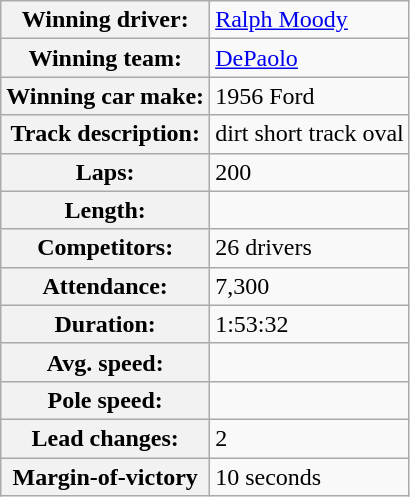<table class="wikitable" style=text-align:left>
<tr>
<th>Winning driver:</th>
<td><a href='#'>Ralph Moody</a></td>
</tr>
<tr>
<th>Winning team:</th>
<td><a href='#'>DePaolo</a></td>
</tr>
<tr>
<th>Winning car make:</th>
<td>1956 Ford</td>
</tr>
<tr>
<th>Track description:</th>
<td> dirt short track oval</td>
</tr>
<tr>
<th>Laps:</th>
<td>200</td>
</tr>
<tr>
<th>Length:</th>
<td></td>
</tr>
<tr>
<th>Competitors:</th>
<td>26 drivers</td>
</tr>
<tr>
<th>Attendance:</th>
<td>7,300</td>
</tr>
<tr>
<th>Duration:</th>
<td>1:53:32</td>
</tr>
<tr>
<th>Avg. speed:</th>
<td></td>
</tr>
<tr>
<th>Pole speed:</th>
<td></td>
</tr>
<tr>
<th>Lead changes:</th>
<td>2</td>
</tr>
<tr>
<th>Margin-of-victory</th>
<td>10 seconds</td>
</tr>
</table>
